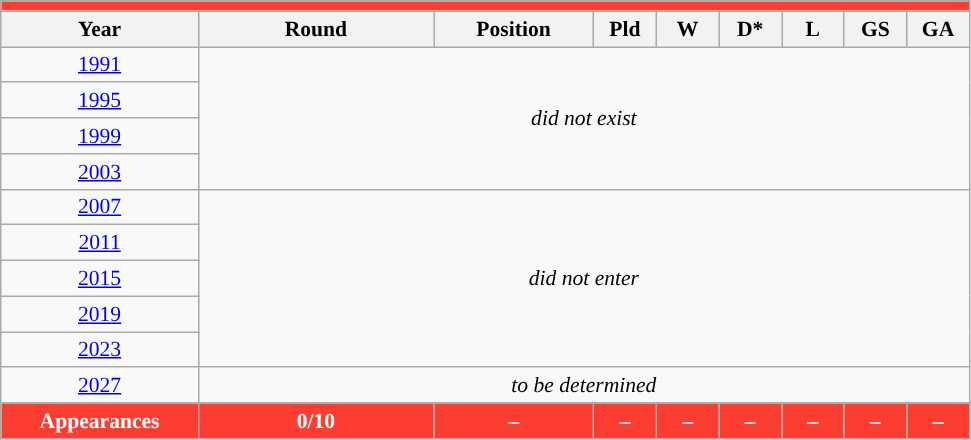<table class="wikitable" style="text-align: center;font-size:90%;">
<tr>
<th colspan="9" style="background: #FC3D32; color: #FFFFFF;"><a href='#'></a></th>
</tr>
<tr>
<th width=125>Year</th>
<th width=150>Round</th>
<th width=100>Position</th>
<th width=35>Pld</th>
<th width=35>W</th>
<th width=35>D*</th>
<th width=35>L</th>
<th width=35>GS</th>
<th width=35>GA</th>
</tr>
<tr>
<td> <a href='#'>1991</a></td>
<td colspan="8" rowspan="4"><em>did not exist</em></td>
</tr>
<tr>
<td> <a href='#'>1995</a></td>
</tr>
<tr>
<td> <a href='#'>1999</a></td>
</tr>
<tr>
<td> <a href='#'>2003</a></td>
</tr>
<tr>
<td> <a href='#'>2007</a></td>
<td colspan="8" rowspan="5"><em>did not enter</em></td>
</tr>
<tr>
<td> <a href='#'>2011</a></td>
</tr>
<tr>
<td> <a href='#'>2015</a></td>
</tr>
<tr>
<td> <a href='#'>2019</a></td>
</tr>
<tr>
<td> <a href='#'>2023</a></td>
</tr>
<tr>
<td> <a href='#'>2027</a></td>
<td colspan="8"><em>to be determined</em></td>
</tr>
<tr>
<td colspan=1 style="background: #FC3D32; color: #FFFFFF;"><strong>Appearances</strong></td>
<td style="background: #FC3D32; color: #FFFFFF;"><strong>0/10</strong></td>
<td style="background: #FC3D32; color: #FFFFFF;"><strong>–</strong></td>
<td style="background: #FC3D32; color: #FFFFFF;"><strong>–</strong></td>
<td style="background: #FC3D32; color: #FFFFFF;"><strong>–</strong></td>
<td style="background: #FC3D32; color: #FFFFFF;"><strong>–</strong></td>
<td style="background: #FC3D32; color: #FFFFFF;"><strong>–</strong></td>
<td style="background: #FC3D32; color: #FFFFFF;"><strong>–</strong></td>
<td style="background: #FC3D32; color: #FFFFFF;"><strong>–</strong></td>
</tr>
</table>
